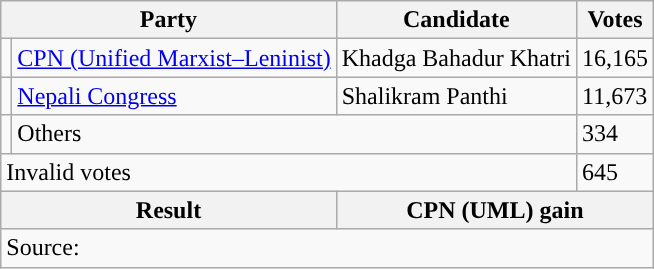<table class="wikitable">
<tr>
<th colspan="2">Party</th>
<th>Candidate</th>
<th>Votes</th>
</tr>
<tr>
<td style="background-color:"></td>
<td><a href='#'>CPN (Unified Marxist–Leninist)</a></td>
<td>Khadga Bahadur Khatri</td>
<td>16,165</td>
</tr>
<tr>
<td style="background-color:"></td>
<td><a href='#'>Nepali Congress</a></td>
<td>Shalikram Panthi</td>
<td>11,673</td>
</tr>
<tr>
<td></td>
<td colspan="2">Others</td>
<td>334</td>
</tr>
<tr>
<td colspan="3">Invalid votes</td>
<td>645</td>
</tr>
<tr>
<th colspan="2">Result</th>
<th colspan="2">CPN (UML) gain</th>
</tr>
<tr>
<td colspan="4">Source: </td>
</tr>
</table>
